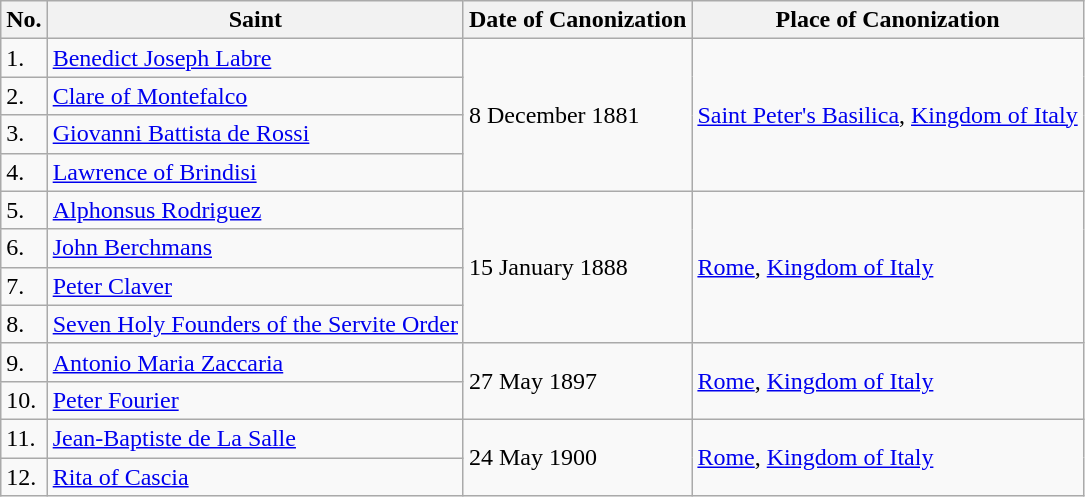<table class="wikitable">
<tr>
<th>No.</th>
<th>Saint</th>
<th>Date of Canonization</th>
<th>Place of Canonization</th>
</tr>
<tr>
<td>1.</td>
<td><a href='#'>Benedict Joseph Labre</a></td>
<td rowspan="4">8 December 1881</td>
<td rowspan="4"><a href='#'>Saint Peter's Basilica</a>, <a href='#'>Kingdom of Italy</a></td>
</tr>
<tr>
<td>2.</td>
<td><a href='#'>Clare of Montefalco</a></td>
</tr>
<tr>
<td>3.</td>
<td><a href='#'>Giovanni Battista de Rossi</a></td>
</tr>
<tr>
<td>4.</td>
<td><a href='#'>Lawrence of Brindisi</a></td>
</tr>
<tr>
<td>5.</td>
<td><a href='#'>Alphonsus Rodriguez</a></td>
<td rowspan="4">15 January 1888</td>
<td rowspan="4"><a href='#'>Rome</a>, <a href='#'>Kingdom of Italy</a></td>
</tr>
<tr>
<td>6.</td>
<td><a href='#'>John Berchmans</a></td>
</tr>
<tr>
<td>7.</td>
<td><a href='#'>Peter Claver</a></td>
</tr>
<tr>
<td>8.</td>
<td><a href='#'>Seven Holy Founders of the Servite Order</a></td>
</tr>
<tr>
<td>9.</td>
<td><a href='#'>Antonio Maria Zaccaria</a></td>
<td rowspan="2">27 May 1897</td>
<td rowspan="2"><a href='#'>Rome</a>, <a href='#'>Kingdom of Italy</a></td>
</tr>
<tr>
<td>10.</td>
<td><a href='#'>Peter Fourier</a></td>
</tr>
<tr>
<td>11.</td>
<td><a href='#'>Jean-Baptiste de La Salle</a></td>
<td rowspan="2">24 May 1900</td>
<td rowspan="2"><a href='#'>Rome</a>, <a href='#'>Kingdom of Italy</a></td>
</tr>
<tr>
<td>12.</td>
<td><a href='#'>Rita of Cascia</a></td>
</tr>
</table>
